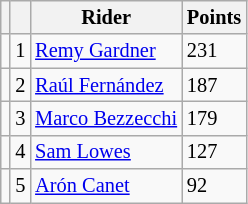<table class="wikitable" style="font-size: 85%;">
<tr>
<th></th>
<th></th>
<th>Rider</th>
<th>Points</th>
</tr>
<tr>
<td></td>
<td align=center>1</td>
<td> <a href='#'>Remy Gardner</a></td>
<td align=left>231</td>
</tr>
<tr>
<td></td>
<td align=center>2</td>
<td> <a href='#'>Raúl Fernández</a></td>
<td align=left>187</td>
</tr>
<tr>
<td></td>
<td align=center>3</td>
<td> <a href='#'>Marco Bezzecchi</a></td>
<td align=left>179</td>
</tr>
<tr>
<td></td>
<td align=center>4</td>
<td> <a href='#'>Sam Lowes</a></td>
<td align=left>127</td>
</tr>
<tr>
<td></td>
<td align=center>5</td>
<td> <a href='#'>Arón Canet</a></td>
<td align=left>92</td>
</tr>
</table>
